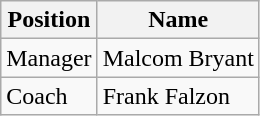<table class="wikitable">
<tr>
<th>Position</th>
<th>Name</th>
</tr>
<tr>
<td>Manager</td>
<td>Malcom Bryant</td>
</tr>
<tr>
<td>Coach</td>
<td>Frank Falzon</td>
</tr>
</table>
